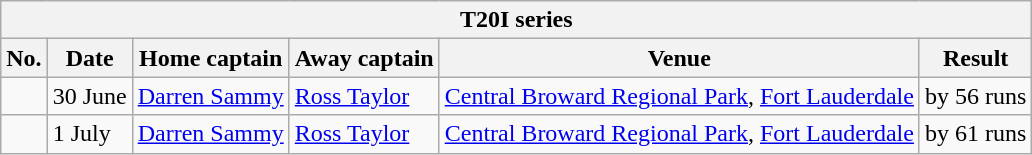<table class="wikitable">
<tr>
<th colspan="9">T20I series</th>
</tr>
<tr>
<th>No.</th>
<th>Date</th>
<th>Home captain</th>
<th>Away captain</th>
<th>Venue</th>
<th>Result</th>
</tr>
<tr>
<td></td>
<td>30 June</td>
<td><a href='#'>Darren Sammy</a></td>
<td><a href='#'>Ross Taylor</a></td>
<td><a href='#'>Central Broward Regional Park</a>, <a href='#'>Fort Lauderdale</a></td>
<td> by 56 runs</td>
</tr>
<tr>
<td></td>
<td>1 July</td>
<td><a href='#'>Darren Sammy</a></td>
<td><a href='#'>Ross Taylor</a></td>
<td><a href='#'>Central Broward Regional Park</a>, <a href='#'>Fort Lauderdale</a></td>
<td> by 61 runs</td>
</tr>
</table>
